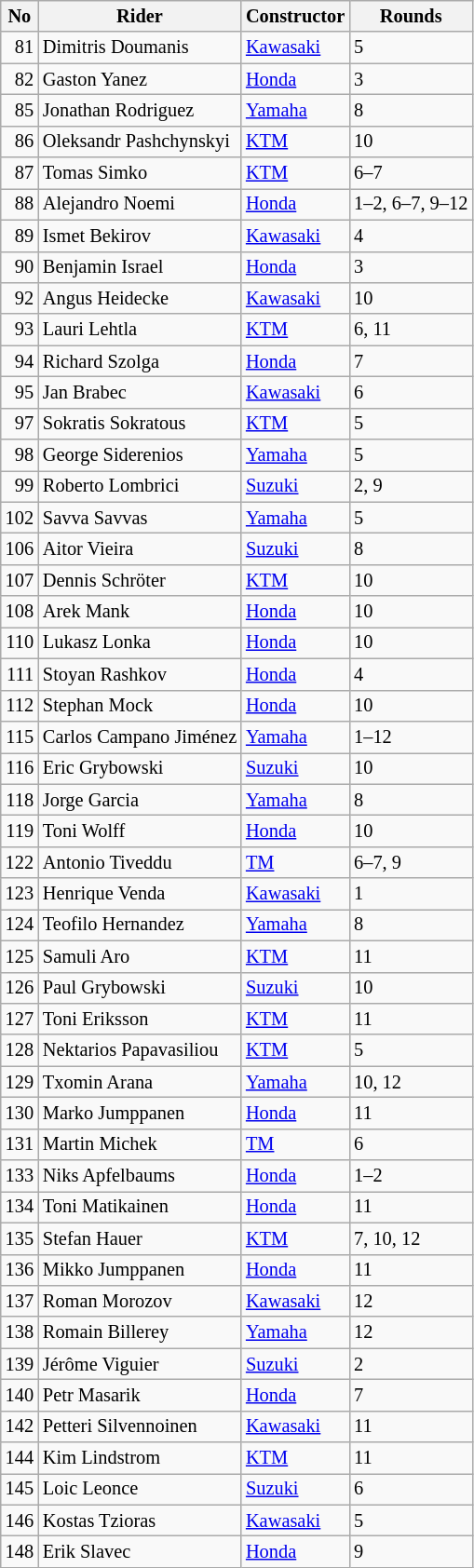<table class="wikitable" style="font-size: 85%">
<tr>
<th>No</th>
<th>Rider</th>
<th>Constructor</th>
<th>Rounds</th>
</tr>
<tr>
<td align=right>81</td>
<td> Dimitris Doumanis</td>
<td><a href='#'>Kawasaki</a></td>
<td>5</td>
</tr>
<tr>
<td align=right>82</td>
<td> Gaston Yanez</td>
<td><a href='#'>Honda</a></td>
<td>3</td>
</tr>
<tr>
<td align=right>85</td>
<td> Jonathan Rodriguez</td>
<td><a href='#'>Yamaha</a></td>
<td>8</td>
</tr>
<tr>
<td align=right>86</td>
<td> Oleksandr Pashchynskyi</td>
<td><a href='#'>KTM</a></td>
<td>10</td>
</tr>
<tr>
<td align=right>87</td>
<td> Tomas Simko</td>
<td><a href='#'>KTM</a></td>
<td>6–7</td>
</tr>
<tr>
<td align=right>88</td>
<td> Alejandro Noemi</td>
<td><a href='#'>Honda</a></td>
<td>1–2, 6–7, 9–12</td>
</tr>
<tr>
<td align=right>89</td>
<td> Ismet Bekirov</td>
<td><a href='#'>Kawasaki</a></td>
<td>4</td>
</tr>
<tr>
<td align=right>90</td>
<td> Benjamin Israel</td>
<td><a href='#'>Honda</a></td>
<td>3</td>
</tr>
<tr>
<td align=right>92</td>
<td> Angus Heidecke</td>
<td><a href='#'>Kawasaki</a></td>
<td>10</td>
</tr>
<tr>
<td align=right>93</td>
<td> Lauri Lehtla</td>
<td><a href='#'>KTM</a></td>
<td>6, 11</td>
</tr>
<tr>
<td align=right>94</td>
<td> Richard Szolga</td>
<td><a href='#'>Honda</a></td>
<td>7</td>
</tr>
<tr>
<td align=right>95</td>
<td> Jan Brabec</td>
<td><a href='#'>Kawasaki</a></td>
<td>6</td>
</tr>
<tr>
<td align=right>97</td>
<td> Sokratis Sokratous</td>
<td><a href='#'>KTM</a></td>
<td>5</td>
</tr>
<tr>
<td align=right>98</td>
<td> George Siderenios</td>
<td><a href='#'>Yamaha</a></td>
<td>5</td>
</tr>
<tr>
<td align=right>99</td>
<td> Roberto Lombrici</td>
<td><a href='#'>Suzuki</a></td>
<td>2, 9</td>
</tr>
<tr>
<td align=right>102</td>
<td> Savva Savvas</td>
<td><a href='#'>Yamaha</a></td>
<td>5</td>
</tr>
<tr>
<td align=right>106</td>
<td> Aitor Vieira</td>
<td><a href='#'>Suzuki</a></td>
<td>8</td>
</tr>
<tr>
<td align=right>107</td>
<td> Dennis Schröter</td>
<td><a href='#'>KTM</a></td>
<td>10</td>
</tr>
<tr>
<td align=right>108</td>
<td> Arek Mank</td>
<td><a href='#'>Honda</a></td>
<td>10</td>
</tr>
<tr>
<td align=right>110</td>
<td> Lukasz Lonka</td>
<td><a href='#'>Honda</a></td>
<td>10</td>
</tr>
<tr>
<td align=right>111</td>
<td> Stoyan Rashkov</td>
<td><a href='#'>Honda</a></td>
<td>4</td>
</tr>
<tr>
<td align=right>112</td>
<td> Stephan Mock</td>
<td><a href='#'>Honda</a></td>
<td>10</td>
</tr>
<tr>
<td align=right>115</td>
<td> Carlos Campano Jiménez</td>
<td><a href='#'>Yamaha</a></td>
<td>1–12</td>
</tr>
<tr>
<td align=right>116</td>
<td> Eric Grybowski</td>
<td><a href='#'>Suzuki</a></td>
<td>10</td>
</tr>
<tr>
<td align=right>118</td>
<td> Jorge Garcia</td>
<td><a href='#'>Yamaha</a></td>
<td>8</td>
</tr>
<tr>
<td align=right>119</td>
<td> Toni Wolff</td>
<td><a href='#'>Honda</a></td>
<td>10</td>
</tr>
<tr>
<td align=right>122</td>
<td> Antonio Tiveddu</td>
<td><a href='#'>TM</a></td>
<td>6–7, 9</td>
</tr>
<tr>
<td align=right>123</td>
<td> Henrique Venda</td>
<td><a href='#'>Kawasaki</a></td>
<td>1</td>
</tr>
<tr>
<td align=right>124</td>
<td> Teofilo Hernandez</td>
<td><a href='#'>Yamaha</a></td>
<td>8</td>
</tr>
<tr>
<td align=right>125</td>
<td> Samuli Aro</td>
<td><a href='#'>KTM</a></td>
<td>11</td>
</tr>
<tr>
<td align=right>126</td>
<td> Paul Grybowski</td>
<td><a href='#'>Suzuki</a></td>
<td>10</td>
</tr>
<tr>
<td align=right>127</td>
<td> Toni Eriksson</td>
<td><a href='#'>KTM</a></td>
<td>11</td>
</tr>
<tr>
<td align=right>128</td>
<td> Nektarios Papavasiliou</td>
<td><a href='#'>KTM</a></td>
<td>5</td>
</tr>
<tr>
<td align=right>129</td>
<td> Txomin Arana</td>
<td><a href='#'>Yamaha</a></td>
<td>10, 12</td>
</tr>
<tr>
<td align=right>130</td>
<td> Marko Jumppanen</td>
<td><a href='#'>Honda</a></td>
<td>11</td>
</tr>
<tr>
<td align=right>131</td>
<td> Martin Michek</td>
<td><a href='#'>TM</a></td>
<td>6</td>
</tr>
<tr>
<td align=right>133</td>
<td> Niks Apfelbaums</td>
<td><a href='#'>Honda</a></td>
<td>1–2</td>
</tr>
<tr>
<td align=right>134</td>
<td> Toni Matikainen</td>
<td><a href='#'>Honda</a></td>
<td>11</td>
</tr>
<tr>
<td align=right>135</td>
<td> Stefan Hauer</td>
<td><a href='#'>KTM</a></td>
<td>7, 10, 12</td>
</tr>
<tr>
<td align=right>136</td>
<td> Mikko Jumppanen</td>
<td><a href='#'>Honda</a></td>
<td>11</td>
</tr>
<tr>
<td align=right>137</td>
<td> Roman Morozov</td>
<td><a href='#'>Kawasaki</a></td>
<td>12</td>
</tr>
<tr>
<td align=right>138</td>
<td> Romain Billerey</td>
<td><a href='#'>Yamaha</a></td>
<td>12</td>
</tr>
<tr>
<td align=right>139</td>
<td> Jérôme Viguier</td>
<td><a href='#'>Suzuki</a></td>
<td>2</td>
</tr>
<tr>
<td align=right>140</td>
<td> Petr Masarik</td>
<td><a href='#'>Honda</a></td>
<td>7</td>
</tr>
<tr>
<td align=right>142</td>
<td> Petteri Silvennoinen</td>
<td><a href='#'>Kawasaki</a></td>
<td>11</td>
</tr>
<tr>
<td align=right>144</td>
<td> Kim Lindstrom</td>
<td><a href='#'>KTM</a></td>
<td>11</td>
</tr>
<tr>
<td align=right>145</td>
<td> Loic Leonce</td>
<td><a href='#'>Suzuki</a></td>
<td>6</td>
</tr>
<tr>
<td align=right>146</td>
<td> Kostas Tzioras</td>
<td><a href='#'>Kawasaki</a></td>
<td>5</td>
</tr>
<tr>
<td align=right>148</td>
<td> Erik Slavec</td>
<td><a href='#'>Honda</a></td>
<td>9</td>
</tr>
</table>
